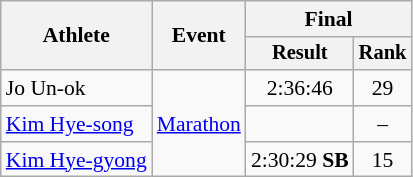<table class="wikitable" style="font-size:90%">
<tr>
<th rowspan="2">Athlete</th>
<th rowspan="2">Event</th>
<th colspan="2">Final</th>
</tr>
<tr style="font-size:95%">
<th>Result</th>
<th>Rank</th>
</tr>
<tr style=text-align:center>
<td style=text-align:left>Jo Un-ok</td>
<td style=text-align:left rowspan=3><a href='#'>Marathon</a></td>
<td>2:36:46</td>
<td>29</td>
</tr>
<tr style=text-align:center>
<td style=text-align:left><a href='#'>Kim Hye-song</a></td>
<td></td>
<td>–</td>
</tr>
<tr style=text-align:center>
<td style=text-align:left><a href='#'>Kim Hye-gyong</a></td>
<td>2:30:29 <strong>SB</strong></td>
<td>15</td>
</tr>
</table>
